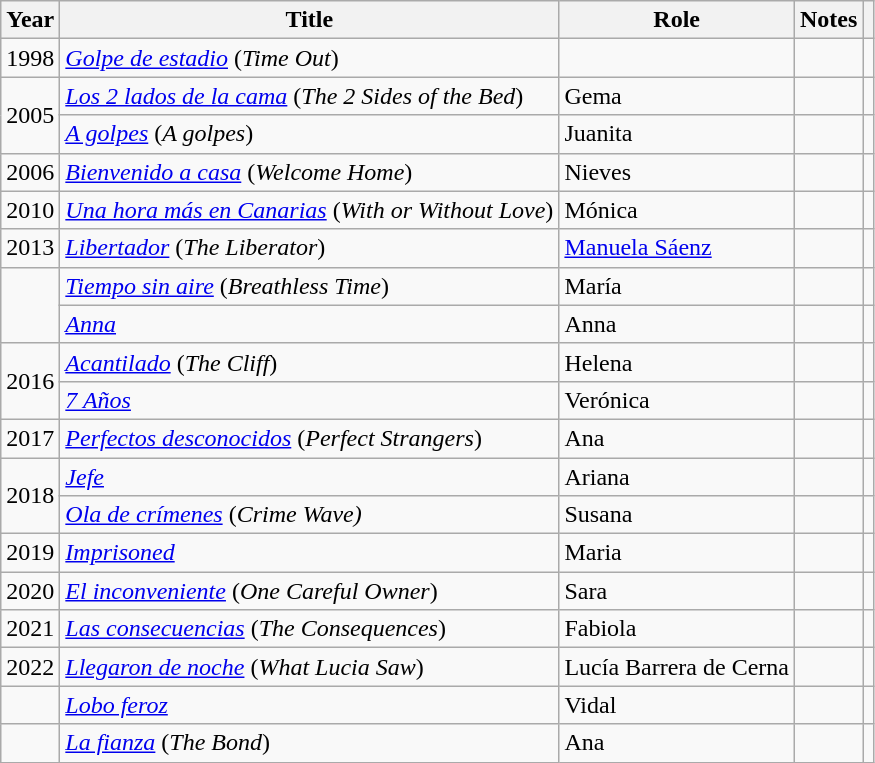<table class="wikitable sortable">
<tr>
<th>Year</th>
<th>Title</th>
<th>Role</th>
<th class="unsortable">Notes</th>
<th class="unsortable"></th>
</tr>
<tr>
<td align = "center">1998</td>
<td><em><a href='#'>Golpe de estadio</a></em> (<em>Time Out</em>)</td>
<td></td>
<td></td>
<td align = "center"></td>
</tr>
<tr>
<td rowspan = "2" align = "center">2005</td>
<td><em><a href='#'>Los 2 lados de la cama</a></em> (<em>The 2 Sides of the Bed</em>)</td>
<td>Gema</td>
<td></td>
<td align = "center"></td>
</tr>
<tr>
<td><em><a href='#'>A golpes</a></em> (<em>A golpes</em>)</td>
<td>Juanita</td>
<td></td>
<td align = "center"></td>
</tr>
<tr>
<td align = "center">2006</td>
<td><em><a href='#'>Bienvenido a casa</a></em> (<em>Welcome Home</em>)</td>
<td>Nieves</td>
<td></td>
<td align = "center"></td>
</tr>
<tr>
<td align = "center">2010</td>
<td><em><a href='#'>Una hora más en Canarias</a></em> (<em>With or Without Love</em>)</td>
<td>Mónica</td>
<td></td>
<td align = "center"></td>
</tr>
<tr>
<td align = "center">2013</td>
<td><em><a href='#'>Libertador</a></em> (<em>The Liberator</em>)</td>
<td><a href='#'>Manuela Sáenz</a></td>
<td></td>
<td align = "center"></td>
</tr>
<tr>
<td rowspan = "2"></td>
<td><em><a href='#'>Tiempo sin aire</a></em> (<em>Breathless Time</em>)</td>
<td>María</td>
<td></td>
<td></td>
</tr>
<tr>
<td><em><a href='#'>Anna</a></em></td>
<td>Anna</td>
<td></td>
<td align = "center"></td>
</tr>
<tr>
<td rowspan = "2" align = "center">2016</td>
<td><em><a href='#'>Acantilado</a></em> (<em>The Cliff</em>)</td>
<td>Helena</td>
<td></td>
<td align = "center"></td>
</tr>
<tr>
<td><em><a href='#'>7 Años</a></em></td>
<td>Verónica</td>
<td></td>
<td align = "center"></td>
</tr>
<tr>
<td align = "center">2017</td>
<td><em><a href='#'>Perfectos desconocidos</a></em> (<em>Perfect Strangers</em>)</td>
<td>Ana</td>
<td></td>
<td align = "center"></td>
</tr>
<tr>
<td rowspan="2" align = "center">2018</td>
<td><em><a href='#'>Jefe</a></em></td>
<td>Ariana</td>
<td></td>
<td align = "center"></td>
</tr>
<tr>
<td><em><a href='#'>Ola de crímenes</a></em> (<em>Crime Wave)</em></td>
<td>Susana</td>
<td></td>
<td align = "center"></td>
</tr>
<tr>
<td align = "center">2019</td>
<td><em><a href='#'>Imprisoned</a></em></td>
<td>Maria</td>
<td></td>
<td align = "center"></td>
</tr>
<tr>
<td align = "center">2020</td>
<td><em><a href='#'>El inconveniente</a></em> (<em>One Careful Owner</em>)</td>
<td>Sara</td>
<td></td>
<td align = "center"></td>
</tr>
<tr>
<td align = "center">2021</td>
<td><em><a href='#'>Las consecuencias</a></em> (<em>The Consequences</em>)</td>
<td>Fabiola</td>
<td></td>
<td align = "center"></td>
</tr>
<tr>
<td align = "center">2022</td>
<td><em><a href='#'>Llegaron de noche</a></em> (<em>What Lucia Saw</em>)</td>
<td>Lucía Barrera de Cerna</td>
<td></td>
<td align = "center"></td>
</tr>
<tr>
<td></td>
<td><em><a href='#'>Lobo feroz</a></em></td>
<td>Vidal</td>
<td></td>
<td></td>
</tr>
<tr>
<td></td>
<td><em><a href='#'>La fianza</a></em> (<em>The Bond</em>)</td>
<td>Ana</td>
<td></td>
<td></td>
</tr>
</table>
